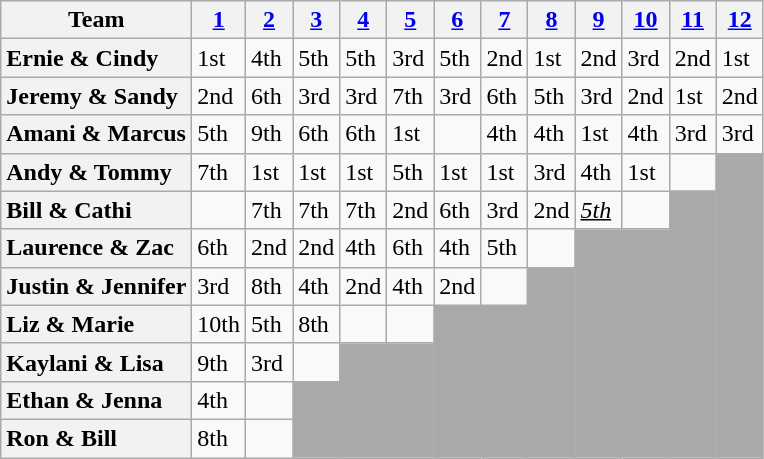<table class="wikitable sortable" style="text-align:left;">
<tr>
<th scope="col" class="unsortable">Team</th>
<th scope="col"><a href='#'>1</a></th>
<th scope="col"><a href='#'>2</a><span></span></th>
<th scope="col"><a href='#'>3</a></th>
<th scope="col"><a href='#'>4</a></th>
<th scope="col"><a href='#'>5</a></th>
<th scope="col"><a href='#'>6</a></th>
<th scope="col"><a href='#'>7</a></th>
<th scope="col"><a href='#'>8</a></th>
<th scope="col"><a href='#'>9</a></th>
<th scope="col"><a href='#'>10</a></th>
<th scope="col"><a href='#'>11</a></th>
<th scope="col"><a href='#'>12</a></th>
</tr>
<tr>
<th scope="row" style="text-align:left">Ernie & Cindy</th>
<td>1st</td>
<td>4th</td>
<td>5th</td>
<td>5th</td>
<td>3rd</td>
<td>5th</td>
<td>2nd</td>
<td>1st</td>
<td>2nd</td>
<td>3rd</td>
<td>2nd</td>
<td>1st</td>
</tr>
<tr>
<th scope="row" style="text-align:left">Jeremy & Sandy</th>
<td>2nd</td>
<td>6th</td>
<td>3rd</td>
<td>3rd</td>
<td>7th</td>
<td>3rd</td>
<td>6th</td>
<td>5th</td>
<td>3rd</td>
<td>2nd</td>
<td>1st</td>
<td>2nd</td>
</tr>
<tr>
<th scope="row" style="text-align:left">Amani & Marcus</th>
<td>5th</td>
<td>9th</td>
<td>6th</td>
<td>6th</td>
<td>1st</td>
<td></td>
<td>4th</td>
<td>4th</td>
<td>1st</td>
<td>4th</td>
<td>3rd</td>
<td>3rd</td>
</tr>
<tr>
<th scope="row" style="text-align:left">Andy & Tommy</th>
<td>7th</td>
<td>1st</td>
<td>1st</td>
<td>1st</td>
<td>5th</td>
<td>1st</td>
<td>1st</td>
<td>3rd</td>
<td>4th</td>
<td>1st</td>
<td></td>
<td rowspan="8" style="background:darkgrey;"></td>
</tr>
<tr>
<th scope="row" style="text-align:left">Bill & Cathi</th>
<td></td>
<td>7th</td>
<td>7th</td>
<td>7th</td>
<td>2nd</td>
<td>6th</td>
<td>3rd</td>
<td>2nd</td>
<td><u><em>5th</em></u></td>
<td></td>
<td rowspan="7" style="background:darkgrey;"></td>
</tr>
<tr>
<th scope="row" style="text-align:left">Laurence & Zac</th>
<td>6th</td>
<td>2nd</td>
<td>2nd</td>
<td>4th</td>
<td>6th</td>
<td>4th</td>
<td>5th</td>
<td></td>
<td colspan="2" rowspan="6" style="background:darkgrey;"></td>
</tr>
<tr>
<th scope="row" style="text-align:left">Justin & Jennifer</th>
<td>3rd</td>
<td>8th</td>
<td>4th</td>
<td>2nd</td>
<td>4th</td>
<td>2nd</td>
<td></td>
<td rowspan="5" style="background:darkgrey;"></td>
</tr>
<tr>
<th scope="row" style="text-align:left">Liz & Marie</th>
<td>10th</td>
<td>5th</td>
<td>8th</td>
<td></td>
<td></td>
<td colspan="2" rowspan="4" style="background:darkgrey;"></td>
</tr>
<tr>
<th scope="row" style="text-align:left">Kaylani & Lisa</th>
<td>9th</td>
<td>3rd</td>
<td></td>
<td colspan="2" rowspan="3" style="background:darkgrey;"></td>
</tr>
<tr>
<th scope="row" style="text-align:left">Ethan & Jenna</th>
<td>4th</td>
<td></td>
<td rowspan="2" style="background:darkgrey;"></td>
</tr>
<tr>
<th scope="row" style="text-align:left">Ron & Bill</th>
<td>8th</td>
<td></td>
</tr>
</table>
